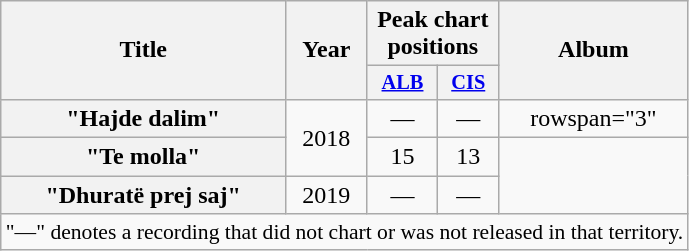<table class="wikitable plainrowheaders" style="text-align:center;">
<tr>
<th scope="col" rowspan="2">Title</th>
<th scope="col" rowspan="2">Year</th>
<th scope="col" colspan="2">Peak chart positions</th>
<th scope="col" rowspan="2">Album</th>
</tr>
<tr>
<th scope="col" style="width:3em;font-size:85%;"><a href='#'>ALB</a><br></th>
<th style="width:2.5em;font-size:85%;"><a href='#'>CIS</a><br></th>
</tr>
<tr>
<th scope="row">"Hajde dalim"<br></th>
<td rowspan="2">2018</td>
<td>—</td>
<td>—</td>
<td>rowspan="3" </td>
</tr>
<tr>
<th scope="row">"Te molla"<br></th>
<td>15</td>
<td>13</td>
</tr>
<tr>
<th scope="row">"Dhuratë prej saj"<br></th>
<td>2019</td>
<td>—</td>
<td>—</td>
</tr>
<tr>
<td colspan="11" style="font-size:90%">"—" denotes a recording that did not chart or was not released in that territory.</td>
</tr>
</table>
